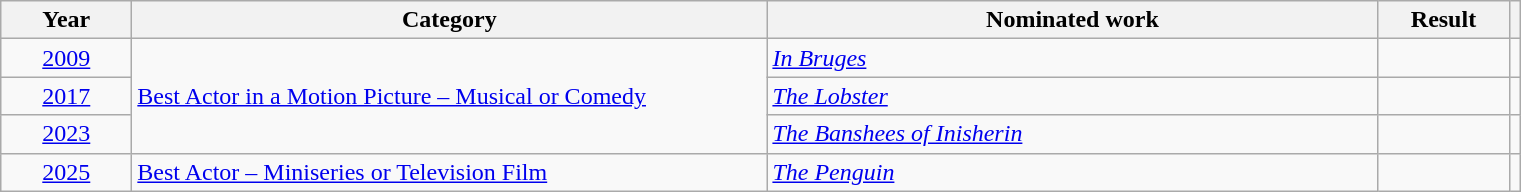<table class=wikitable>
<tr>
<th scope="col" style="width:5em;">Year</th>
<th scope="col" style="width:26em;">Category</th>
<th scope="col" style="width:25em;">Nominated work</th>
<th scope="col" style="width:5em;">Result</th>
<th></th>
</tr>
<tr>
<td style="text-align:center;"><a href='#'>2009</a></td>
<td rowspan="3"><a href='#'>Best Actor in a Motion Picture – Musical or Comedy</a></td>
<td><em><a href='#'>In Bruges</a></em></td>
<td></td>
<td style="text-align:center;"></td>
</tr>
<tr>
<td style="text-align:center;"><a href='#'>2017</a></td>
<td><em><a href='#'>The Lobster</a></em></td>
<td></td>
<td style="text-align:center;"></td>
</tr>
<tr>
<td style="text-align:center;"><a href='#'>2023</a></td>
<td><em><a href='#'>The Banshees of Inisherin</a></em></td>
<td></td>
<td style="text-align:center;"></td>
</tr>
<tr>
<td style="text-align:center;"><a href='#'>2025</a></td>
<td><a href='#'>Best Actor – Miniseries or Television Film</a></td>
<td><em><a href='#'>The Penguin</a></em></td>
<td></td>
<td style="text-align:center;"></td>
</tr>
</table>
